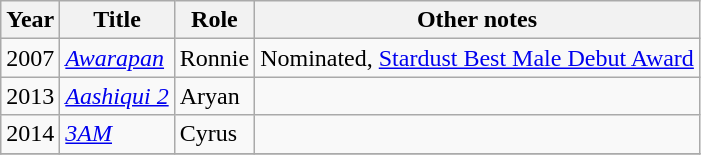<table class="wikitable sortable">
<tr>
<th>Year</th>
<th>Title</th>
<th>Role</th>
<th>Other notes</th>
</tr>
<tr>
<td>2007</td>
<td><em><a href='#'>Awarapan</a> </em></td>
<td>Ronnie</td>
<td>Nominated, <a href='#'>Stardust Best Male Debut Award</a></td>
</tr>
<tr>
<td>2013</td>
<td><em><a href='#'>Aashiqui 2</a></em> </td>
<td>Aryan</td>
<td></td>
</tr>
<tr>
<td>2014</td>
<td><em><a href='#'>3AM</a></em></td>
<td>Cyrus</td>
<td></td>
</tr>
<tr>
</tr>
</table>
